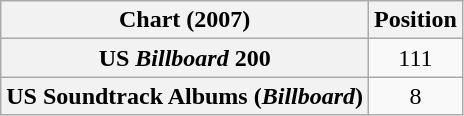<table class="wikitable sortable plainrowheaders" style="text-align:center">
<tr>
<th scope="col">Chart (2007)</th>
<th scope="col">Position</th>
</tr>
<tr>
<th scope="row">US <em>Billboard</em> 200</th>
<td>111</td>
</tr>
<tr>
<th scope="row">US Soundtrack Albums (<em>Billboard</em>)</th>
<td>8</td>
</tr>
</table>
